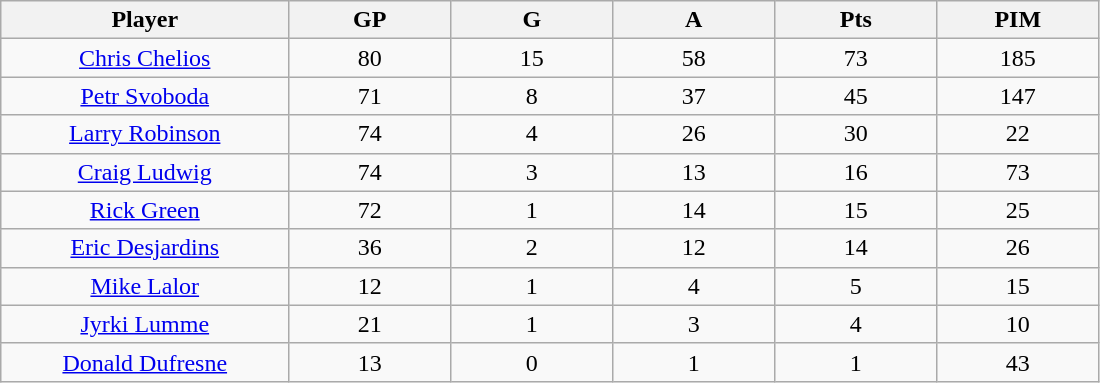<table class="wikitable sortable">
<tr>
<th bgcolor="#DDDDFF" width="16%">Player</th>
<th bgcolor="#DDDDFF" width="9%">GP</th>
<th bgcolor="#DDDDFF" width="9%">G</th>
<th bgcolor="#DDDDFF" width="9%">A</th>
<th bgcolor="#DDDDFF" width="9%">Pts</th>
<th bgcolor="#DDDDFF" width="9%">PIM</th>
</tr>
<tr align="center">
<td><a href='#'>Chris Chelios</a></td>
<td>80</td>
<td>15</td>
<td>58</td>
<td>73</td>
<td>185</td>
</tr>
<tr align="center">
<td><a href='#'>Petr Svoboda</a></td>
<td>71</td>
<td>8</td>
<td>37</td>
<td>45</td>
<td>147</td>
</tr>
<tr align="center">
<td><a href='#'>Larry Robinson</a></td>
<td>74</td>
<td>4</td>
<td>26</td>
<td>30</td>
<td>22</td>
</tr>
<tr align="center">
<td><a href='#'>Craig Ludwig</a></td>
<td>74</td>
<td>3</td>
<td>13</td>
<td>16</td>
<td>73</td>
</tr>
<tr align="center">
<td><a href='#'>Rick Green</a></td>
<td>72</td>
<td>1</td>
<td>14</td>
<td>15</td>
<td>25</td>
</tr>
<tr align="center">
<td><a href='#'>Eric Desjardins</a></td>
<td>36</td>
<td>2</td>
<td>12</td>
<td>14</td>
<td>26</td>
</tr>
<tr align="center">
<td><a href='#'>Mike Lalor</a></td>
<td>12</td>
<td>1</td>
<td>4</td>
<td>5</td>
<td>15</td>
</tr>
<tr align="center">
<td><a href='#'>Jyrki Lumme</a></td>
<td>21</td>
<td>1</td>
<td>3</td>
<td>4</td>
<td>10</td>
</tr>
<tr align="center">
<td><a href='#'>Donald Dufresne</a></td>
<td>13</td>
<td>0</td>
<td>1</td>
<td>1</td>
<td>43</td>
</tr>
</table>
